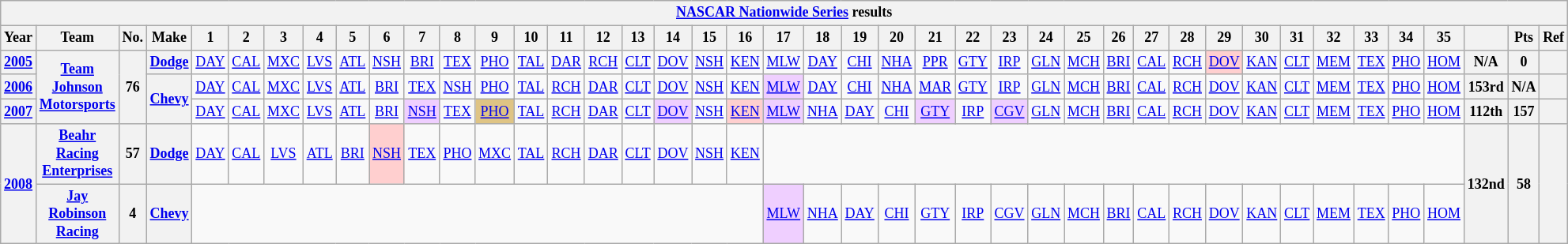<table class="wikitable" style="text-align:center; font-size:75%">
<tr>
<th colspan=42><a href='#'>NASCAR Nationwide Series</a> results</th>
</tr>
<tr>
<th>Year</th>
<th>Team</th>
<th>No.</th>
<th>Make</th>
<th>1</th>
<th>2</th>
<th>3</th>
<th>4</th>
<th>5</th>
<th>6</th>
<th>7</th>
<th>8</th>
<th>9</th>
<th>10</th>
<th>11</th>
<th>12</th>
<th>13</th>
<th>14</th>
<th>15</th>
<th>16</th>
<th>17</th>
<th>18</th>
<th>19</th>
<th>20</th>
<th>21</th>
<th>22</th>
<th>23</th>
<th>24</th>
<th>25</th>
<th>26</th>
<th>27</th>
<th>28</th>
<th>29</th>
<th>30</th>
<th>31</th>
<th>32</th>
<th>33</th>
<th>34</th>
<th>35</th>
<th></th>
<th>Pts</th>
<th>Ref</th>
</tr>
<tr>
<th><a href='#'>2005</a></th>
<th rowspan=3><a href='#'>Team Johnson Motorsports</a></th>
<th rowspan=3>76</th>
<th><a href='#'>Dodge</a></th>
<td><a href='#'>DAY</a></td>
<td><a href='#'>CAL</a></td>
<td><a href='#'>MXC</a></td>
<td><a href='#'>LVS</a></td>
<td><a href='#'>ATL</a></td>
<td><a href='#'>NSH</a></td>
<td><a href='#'>BRI</a></td>
<td><a href='#'>TEX</a></td>
<td><a href='#'>PHO</a></td>
<td><a href='#'>TAL</a></td>
<td><a href='#'>DAR</a></td>
<td><a href='#'>RCH</a></td>
<td><a href='#'>CLT</a></td>
<td><a href='#'>DOV</a></td>
<td><a href='#'>NSH</a></td>
<td><a href='#'>KEN</a></td>
<td><a href='#'>MLW</a></td>
<td><a href='#'>DAY</a></td>
<td><a href='#'>CHI</a></td>
<td><a href='#'>NHA</a></td>
<td><a href='#'>PPR</a></td>
<td><a href='#'>GTY</a></td>
<td><a href='#'>IRP</a></td>
<td><a href='#'>GLN</a></td>
<td><a href='#'>MCH</a></td>
<td><a href='#'>BRI</a></td>
<td><a href='#'>CAL</a></td>
<td><a href='#'>RCH</a></td>
<td style="background:#FFCFCF;"><a href='#'>DOV</a><br></td>
<td><a href='#'>KAN</a></td>
<td><a href='#'>CLT</a></td>
<td><a href='#'>MEM</a></td>
<td><a href='#'>TEX</a></td>
<td><a href='#'>PHO</a></td>
<td><a href='#'>HOM</a></td>
<th>N/A</th>
<th>0</th>
<th></th>
</tr>
<tr>
<th><a href='#'>2006</a></th>
<th rowspan=2><a href='#'>Chevy</a></th>
<td><a href='#'>DAY</a></td>
<td><a href='#'>CAL</a></td>
<td><a href='#'>MXC</a></td>
<td><a href='#'>LVS</a></td>
<td><a href='#'>ATL</a></td>
<td><a href='#'>BRI</a></td>
<td><a href='#'>TEX</a></td>
<td><a href='#'>NSH</a></td>
<td><a href='#'>PHO</a></td>
<td><a href='#'>TAL</a></td>
<td><a href='#'>RCH</a></td>
<td><a href='#'>DAR</a></td>
<td><a href='#'>CLT</a></td>
<td><a href='#'>DOV</a></td>
<td><a href='#'>NSH</a></td>
<td><a href='#'>KEN</a></td>
<td style="background:#EFCFFF;"><a href='#'>MLW</a><br></td>
<td><a href='#'>DAY</a></td>
<td><a href='#'>CHI</a></td>
<td><a href='#'>NHA</a></td>
<td><a href='#'>MAR</a></td>
<td><a href='#'>GTY</a></td>
<td><a href='#'>IRP</a></td>
<td><a href='#'>GLN</a></td>
<td><a href='#'>MCH</a></td>
<td><a href='#'>BRI</a></td>
<td><a href='#'>CAL</a></td>
<td><a href='#'>RCH</a></td>
<td><a href='#'>DOV</a></td>
<td><a href='#'>KAN</a></td>
<td><a href='#'>CLT</a></td>
<td><a href='#'>MEM</a></td>
<td><a href='#'>TEX</a></td>
<td><a href='#'>PHO</a></td>
<td><a href='#'>HOM</a></td>
<th>153rd</th>
<th>N/A</th>
<th></th>
</tr>
<tr>
<th><a href='#'>2007</a></th>
<td><a href='#'>DAY</a></td>
<td><a href='#'>CAL</a></td>
<td><a href='#'>MXC</a></td>
<td><a href='#'>LVS</a></td>
<td><a href='#'>ATL</a></td>
<td><a href='#'>BRI</a></td>
<td style="background:#EFCFFF;"><a href='#'>NSH</a><br></td>
<td><a href='#'>TEX</a></td>
<td style="background:#DFC484;"><a href='#'>PHO</a><br></td>
<td><a href='#'>TAL</a></td>
<td><a href='#'>RCH</a></td>
<td><a href='#'>DAR</a></td>
<td><a href='#'>CLT</a></td>
<td style="background:#EFCFFF;"><a href='#'>DOV</a><br></td>
<td><a href='#'>NSH</a></td>
<td style="background:#FFCFCF;"><a href='#'>KEN</a><br></td>
<td style="background:#EFCFFF;"><a href='#'>MLW</a><br></td>
<td><a href='#'>NHA</a></td>
<td><a href='#'>DAY</a></td>
<td><a href='#'>CHI</a></td>
<td style="background:#EFCFFF;"><a href='#'>GTY</a><br></td>
<td><a href='#'>IRP</a></td>
<td style="background:#EFCFFF;"><a href='#'>CGV</a><br></td>
<td><a href='#'>GLN</a></td>
<td><a href='#'>MCH</a></td>
<td><a href='#'>BRI</a></td>
<td><a href='#'>CAL</a></td>
<td><a href='#'>RCH</a></td>
<td><a href='#'>DOV</a></td>
<td><a href='#'>KAN</a></td>
<td><a href='#'>CLT</a></td>
<td><a href='#'>MEM</a></td>
<td><a href='#'>TEX</a></td>
<td><a href='#'>PHO</a></td>
<td><a href='#'>HOM</a></td>
<th>112th</th>
<th>157</th>
<th></th>
</tr>
<tr>
<th rowspan=2><a href='#'>2008</a></th>
<th><a href='#'>Beahr Racing Enterprises</a></th>
<th>57</th>
<th><a href='#'>Dodge</a></th>
<td><a href='#'>DAY</a></td>
<td><a href='#'>CAL</a></td>
<td><a href='#'>LVS</a></td>
<td><a href='#'>ATL</a></td>
<td><a href='#'>BRI</a></td>
<td style="background:#FFCFCF;"><a href='#'>NSH</a><br></td>
<td><a href='#'>TEX</a></td>
<td><a href='#'>PHO</a></td>
<td><a href='#'>MXC</a></td>
<td><a href='#'>TAL</a></td>
<td><a href='#'>RCH</a></td>
<td><a href='#'>DAR</a></td>
<td><a href='#'>CLT</a></td>
<td><a href='#'>DOV</a></td>
<td><a href='#'>NSH</a></td>
<td><a href='#'>KEN</a></td>
<td colspan=19></td>
<th rowspan=2>132nd</th>
<th rowspan=2>58</th>
<th rowspan=2></th>
</tr>
<tr>
<th><a href='#'>Jay Robinson Racing</a></th>
<th>4</th>
<th><a href='#'>Chevy</a></th>
<td colspan=16></td>
<td style="background:#EFCFFF;"><a href='#'>MLW</a><br></td>
<td><a href='#'>NHA</a></td>
<td><a href='#'>DAY</a></td>
<td><a href='#'>CHI</a></td>
<td><a href='#'>GTY</a></td>
<td><a href='#'>IRP</a></td>
<td><a href='#'>CGV</a></td>
<td><a href='#'>GLN</a></td>
<td><a href='#'>MCH</a></td>
<td><a href='#'>BRI</a></td>
<td><a href='#'>CAL</a></td>
<td><a href='#'>RCH</a></td>
<td><a href='#'>DOV</a></td>
<td><a href='#'>KAN</a></td>
<td><a href='#'>CLT</a></td>
<td><a href='#'>MEM</a></td>
<td><a href='#'>TEX</a></td>
<td><a href='#'>PHO</a></td>
<td><a href='#'>HOM</a></td>
</tr>
</table>
